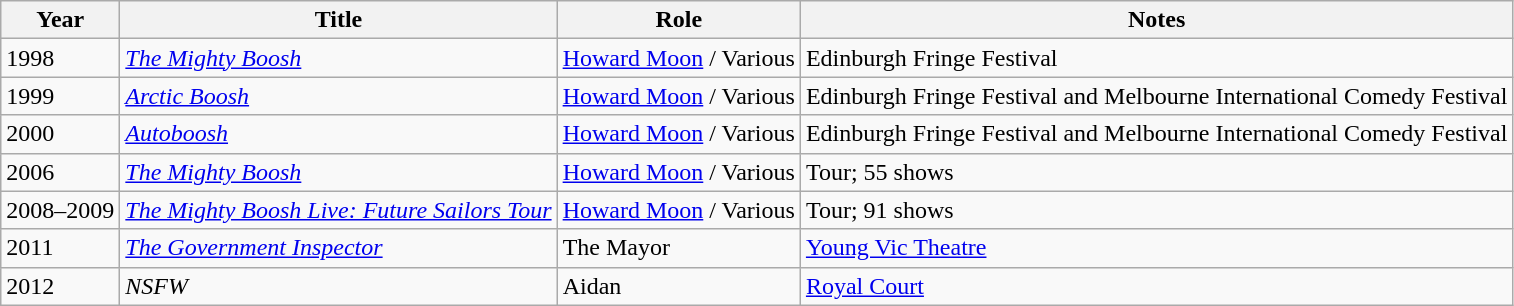<table class = "wikitable sortable">
<tr>
<th>Year</th>
<th>Title</th>
<th>Role</th>
<th class="unsortable">Notes</th>
</tr>
<tr>
<td>1998</td>
<td><em><a href='#'>The Mighty Boosh</a></em></td>
<td><a href='#'>Howard Moon</a> / Various</td>
<td>Edinburgh Fringe Festival</td>
</tr>
<tr>
<td>1999</td>
<td><em><a href='#'>Arctic Boosh</a></em></td>
<td><a href='#'>Howard Moon</a> / Various</td>
<td>Edinburgh Fringe Festival and Melbourne International Comedy Festival</td>
</tr>
<tr>
<td>2000</td>
<td><em><a href='#'>Autoboosh</a></em></td>
<td><a href='#'>Howard Moon</a> / Various</td>
<td>Edinburgh Fringe Festival and Melbourne International Comedy Festival</td>
</tr>
<tr>
<td>2006</td>
<td><em><a href='#'>The Mighty Boosh</a></em></td>
<td><a href='#'>Howard Moon</a> / Various</td>
<td>Tour; 55 shows</td>
</tr>
<tr>
<td>2008–2009</td>
<td><em><a href='#'>The Mighty Boosh Live: Future Sailors Tour</a></em></td>
<td><a href='#'>Howard Moon</a> / Various</td>
<td>Tour; 91 shows</td>
</tr>
<tr>
<td>2011</td>
<td><em><a href='#'>The Government Inspector</a></em></td>
<td>The Mayor</td>
<td><a href='#'>Young Vic Theatre</a></td>
</tr>
<tr>
<td>2012</td>
<td><em>NSFW</em></td>
<td>Aidan</td>
<td><a href='#'>Royal Court</a></td>
</tr>
</table>
